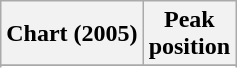<table class="wikitable sortable plainrowheaders">
<tr>
<th scope="col">Chart (2005)</th>
<th scope="col">Peak<br>position</th>
</tr>
<tr>
</tr>
<tr>
</tr>
</table>
